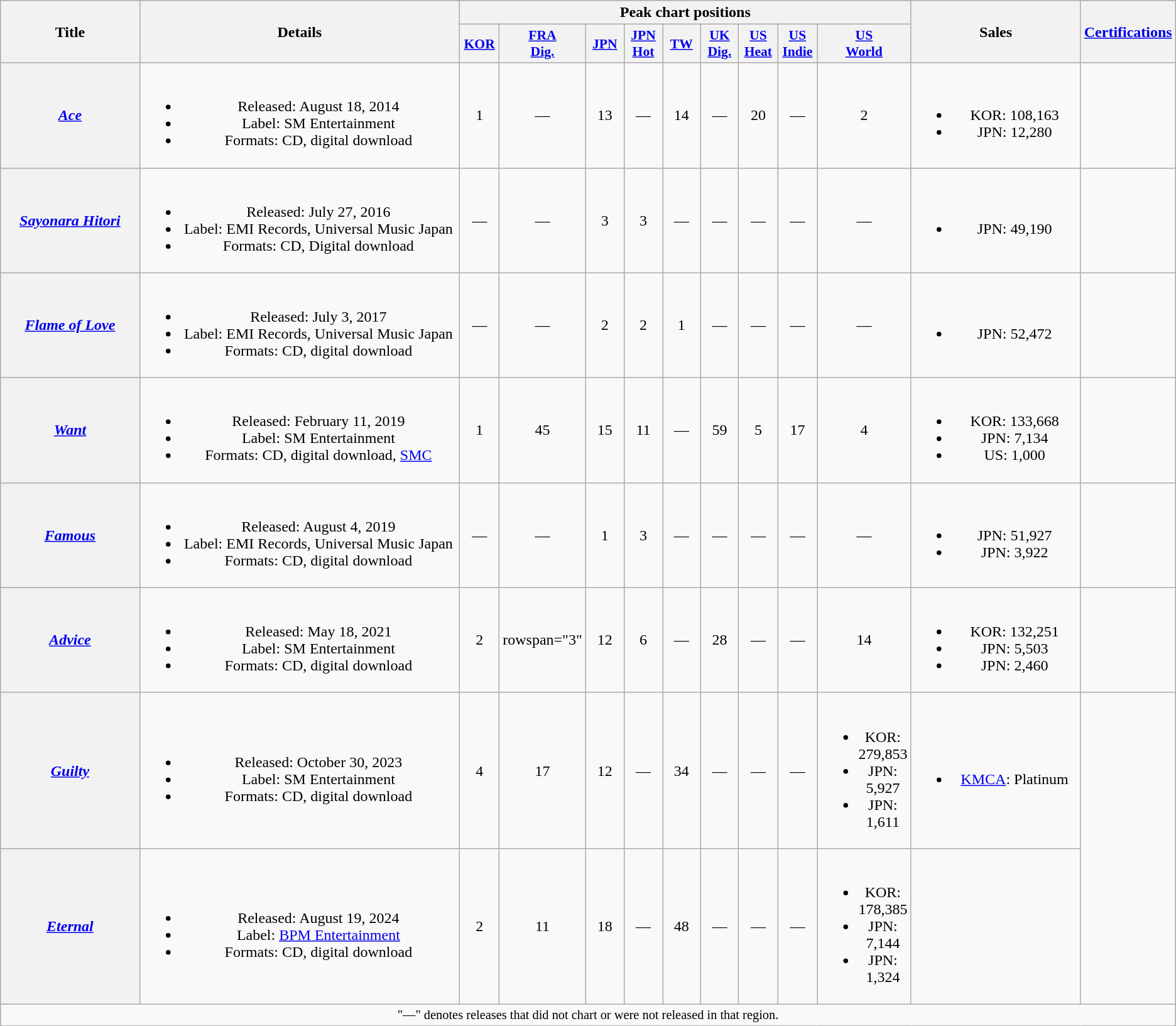<table class="wikitable plainrowheaders" style="text-align:center;">
<tr>
<th scope="col" rowspan="2" style="width:10em;">Title</th>
<th scope="col" rowspan="2" style="width:24em;">Details</th>
<th scope="col" colspan="9">Peak chart positions</th>
<th scope="col" rowspan="2" style="width:12em;">Sales</th>
<th scope="col" rowspan="2"><a href='#'>Certifications</a></th>
</tr>
<tr>
<th style="width:2.5em; font-size:90%"><a href='#'>KOR</a><br></th>
<th style="width:2.5em; font-size:90%"><a href='#'>FRA<br>Dig.</a><br></th>
<th style="width:2.5em; font-size:90%"><a href='#'>JPN</a><br></th>
<th style="width:2.5em; font-size:90%"><a href='#'>JPN<br>Hot</a><br></th>
<th style="width:2.5em; font-size:90%"><a href='#'>TW</a><br></th>
<th style="width:2.5em; font-size:90%"><a href='#'>UK<br>Dig.</a><br></th>
<th style="width:2.5em; font-size:90%"><a href='#'>US<br>Heat</a><br></th>
<th style="width:2.5em; font-size:90%"><a href='#'>US<br>Indie</a><br></th>
<th style="width:2.5em; font-size:90%"><a href='#'>US<br>World</a><br></th>
</tr>
<tr>
<th scope="row"><em><a href='#'>Ace</a></em></th>
<td><br><ul><li>Released: August 18, 2014 </li><li>Label: SM Entertainment</li><li>Formats: CD, digital download</li></ul></td>
<td>1</td>
<td>—</td>
<td>13</td>
<td>—</td>
<td>14</td>
<td>—</td>
<td>20</td>
<td>—</td>
<td>2</td>
<td><br><ul><li>KOR: 108,163</li><li>JPN: 12,280</li></ul></td>
<td></td>
</tr>
<tr>
<th scope="row"><em><a href='#'>Sayonara Hitori</a></em></th>
<td><br><ul><li>Released: July 27, 2016 </li><li>Label: EMI Records, Universal Music Japan</li><li>Formats: CD, Digital download</li></ul></td>
<td>—</td>
<td>—</td>
<td>3</td>
<td>3</td>
<td>—</td>
<td>—</td>
<td>—</td>
<td>—</td>
<td>—</td>
<td><br><ul><li>JPN: 49,190</li></ul></td>
<td></td>
</tr>
<tr>
<th scope="row"><em><a href='#'>Flame of Love</a></em></th>
<td><br><ul><li>Released: July 3, 2017 </li><li>Label: EMI Records, Universal Music Japan</li><li>Formats: CD, digital download</li></ul></td>
<td>—</td>
<td>—</td>
<td>2</td>
<td>2</td>
<td>1</td>
<td>—</td>
<td>—</td>
<td>—</td>
<td>—</td>
<td><br><ul><li>JPN: 52,472</li></ul></td>
<td></td>
</tr>
<tr>
<th scope="row"><em><a href='#'>Want</a></em></th>
<td><br><ul><li>Released: February 11, 2019 </li><li>Label: SM Entertainment</li><li>Formats: CD, digital download, <a href='#'>SMC</a></li></ul></td>
<td>1</td>
<td>45</td>
<td>15</td>
<td>11</td>
<td>—</td>
<td>59</td>
<td>5</td>
<td>17</td>
<td>4</td>
<td><br><ul><li>KOR: 133,668</li><li>JPN: 7,134</li><li>US: 1,000</li></ul></td>
<td></td>
</tr>
<tr>
<th scope="row"><em><a href='#'>Famous</a></em></th>
<td><br><ul><li>Released: August 4, 2019 </li><li>Label: EMI Records, Universal Music Japan</li><li>Formats: CD, digital download</li></ul></td>
<td>—</td>
<td>—</td>
<td>1</td>
<td>3</td>
<td>—</td>
<td>—</td>
<td>—</td>
<td>—</td>
<td>—</td>
<td><br><ul><li>JPN: 51,927 </li><li>JPN: 3,922 </li></ul></td>
<td></td>
</tr>
<tr>
<th scope="row"><em><a href='#'>Advice</a></em></th>
<td><br><ul><li>Released: May 18, 2021 </li><li>Label: SM Entertainment</li><li>Formats: CD, digital download</li></ul></td>
<td>2</td>
<td>rowspan="3" </td>
<td>12</td>
<td>6</td>
<td>—</td>
<td>28</td>
<td>—</td>
<td>—</td>
<td>14</td>
<td><br><ul><li>KOR: 132,251</li><li>JPN: 5,503 </li><li>JPN: 2,460 </li></ul></td>
<td></td>
</tr>
<tr>
<th scope="row"><em><a href='#'>Guilty</a></em></th>
<td><br><ul><li>Released: October 30, 2023 </li><li>Label: SM Entertainment</li><li>Formats: CD, digital download</li></ul></td>
<td>4</td>
<td>17</td>
<td>12</td>
<td>—</td>
<td>34</td>
<td>—</td>
<td>—</td>
<td>—</td>
<td><br><ul><li>KOR: 279,853</li><li>JPN: 5,927 </li><li>JPN: 1,611 </li></ul></td>
<td><br><ul><li><a href='#'>KMCA</a>: Platinum</li></ul></td>
</tr>
<tr>
<th scope="row"><em><a href='#'>Eternal</a></em></th>
<td><br><ul><li>Released: August 19, 2024 </li><li>Label: <a href='#'>BPM Entertainment</a></li><li>Formats: CD, digital download</li></ul></td>
<td>2</td>
<td>11</td>
<td>18</td>
<td>—</td>
<td>48</td>
<td>—</td>
<td>—</td>
<td>—</td>
<td><br><ul><li>KOR: 178,385</li><li>JPN: 7,144 </li><li>JPN: 1,324 </li></ul></td>
<td></td>
</tr>
<tr>
<td colspan="13" style="font-size:85%">"—" denotes releases that did not chart or were not released in that region.</td>
</tr>
</table>
